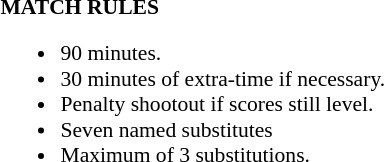<table width=100% style="font-size: 90%">
<tr>
<td width=50% valign=top><br><strong>MATCH RULES</strong><ul><li>90 minutes.</li><li>30 minutes of extra-time if necessary.</li><li>Penalty shootout if scores still level.</li><li>Seven named substitutes</li><li>Maximum of 3 substitutions.</li></ul></td>
</tr>
</table>
